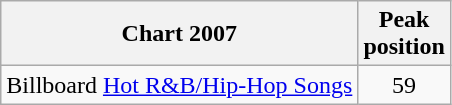<table class="wikitable">
<tr>
<th align="left">Chart 2007</th>
<th align="center">Peak<br>position</th>
</tr>
<tr>
<td align="left">Billboard <a href='#'>Hot R&B/Hip-Hop Songs</a></td>
<td align="center">59</td>
</tr>
</table>
